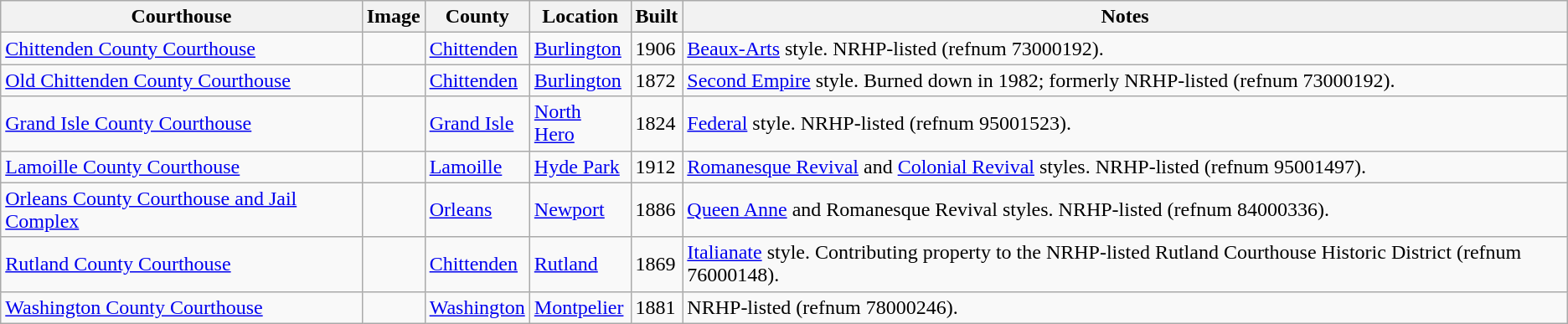<table class="wikitable sortable sticky-header sort-under">
<tr>
<th>Courthouse</th>
<th>Image</th>
<th>County</th>
<th>Location</th>
<th>Built</th>
<th>Notes</th>
</tr>
<tr>
<td><a href='#'>Chittenden County Courthouse</a></td>
<td></td>
<td><a href='#'>Chittenden</a></td>
<td><a href='#'>Burlington</a><br><small></small></td>
<td>1906</td>
<td><a href='#'>Beaux-Arts</a> style. NRHP-listed (refnum 73000192).</td>
</tr>
<tr>
<td><a href='#'>Old Chittenden County Courthouse</a></td>
<td></td>
<td><a href='#'>Chittenden</a></td>
<td><a href='#'>Burlington</a><br><small></small></td>
<td>1872</td>
<td><a href='#'>Second Empire</a> style. Burned down in 1982; formerly NRHP-listed (refnum 73000192).</td>
</tr>
<tr>
<td><a href='#'>Grand Isle County Courthouse</a></td>
<td></td>
<td><a href='#'>Grand Isle</a></td>
<td><a href='#'>North Hero</a><br><small></small></td>
<td>1824</td>
<td><a href='#'>Federal</a> style. NRHP-listed (refnum 95001523).</td>
</tr>
<tr>
<td><a href='#'>Lamoille County Courthouse</a></td>
<td></td>
<td><a href='#'>Lamoille</a></td>
<td><a href='#'>Hyde Park</a><br><small></small></td>
<td>1912</td>
<td><a href='#'>Romanesque Revival</a> and <a href='#'>Colonial Revival</a> styles. NRHP-listed (refnum 95001497).</td>
</tr>
<tr>
<td><a href='#'>Orleans County Courthouse and Jail Complex</a></td>
<td></td>
<td><a href='#'>Orleans</a></td>
<td><a href='#'>Newport</a><br><small></small></td>
<td>1886</td>
<td><a href='#'>Queen Anne</a> and Romanesque Revival styles. NRHP-listed (refnum 84000336).</td>
</tr>
<tr>
<td><a href='#'>Rutland County Courthouse</a></td>
<td></td>
<td><a href='#'>Chittenden</a></td>
<td><a href='#'>Rutland</a><br><small></small></td>
<td>1869</td>
<td><a href='#'>Italianate</a> style. Contributing property to the NRHP-listed Rutland Courthouse Historic District (refnum 76000148).</td>
</tr>
<tr>
<td><a href='#'>Washington County Courthouse</a></td>
<td></td>
<td><a href='#'>Washington</a></td>
<td><a href='#'>Montpelier</a><br><small></small></td>
<td>1881</td>
<td>NRHP-listed (refnum 78000246).</td>
</tr>
</table>
